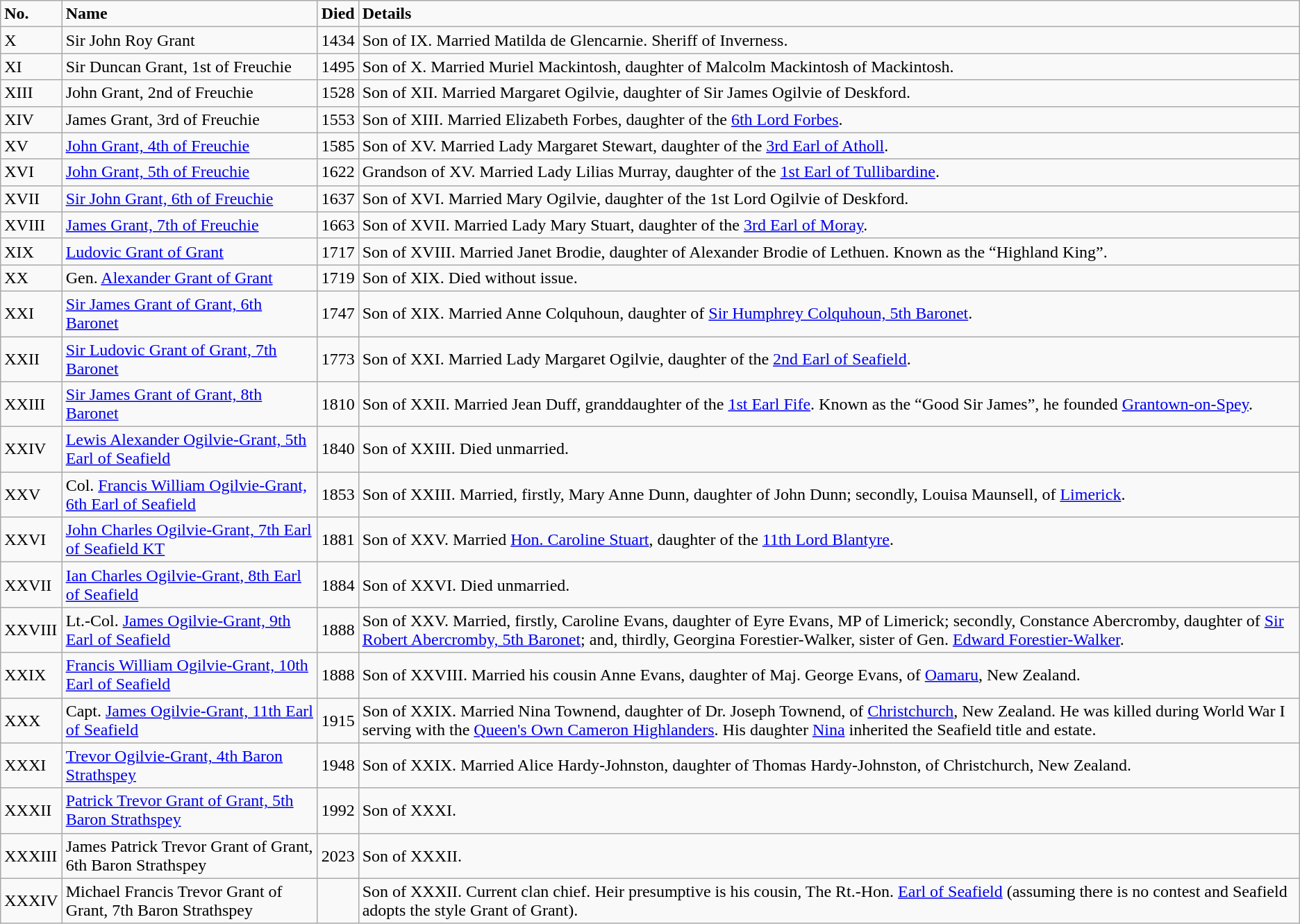<table class="wikitable">
<tr>
<td><strong>No.</strong></td>
<td><strong>Name</strong></td>
<td><strong>Died</strong></td>
<td><strong>Details</strong></td>
</tr>
<tr>
<td>X</td>
<td>Sir John Roy Grant</td>
<td>1434</td>
<td>Son of IX. Married Matilda de Glencarnie. Sheriff of Inverness.</td>
</tr>
<tr>
<td>XI</td>
<td>Sir Duncan Grant, 1st of Freuchie</td>
<td>1495</td>
<td>Son of X. Married Muriel Mackintosh, daughter of Malcolm Mackintosh of Mackintosh.</td>
</tr>
<tr>
<td>XIII</td>
<td>John Grant, 2nd of Freuchie</td>
<td>1528</td>
<td>Son of XII. Married Margaret Ogilvie, daughter of Sir James Ogilvie of Deskford.</td>
</tr>
<tr>
<td>XIV</td>
<td>James Grant, 3rd of Freuchie</td>
<td>1553</td>
<td>Son of XIII. Married Elizabeth Forbes, daughter of the <a href='#'>6th Lord Forbes</a>.</td>
</tr>
<tr>
<td>XV</td>
<td><a href='#'>John Grant, 4th of Freuchie</a></td>
<td>1585</td>
<td>Son of XV. Married Lady Margaret Stewart, daughter of the <a href='#'>3rd Earl of Atholl</a>.</td>
</tr>
<tr>
<td>XVI</td>
<td><a href='#'>John Grant, 5th of Freuchie</a></td>
<td>1622</td>
<td>Grandson of XV. Married Lady Lilias Murray, daughter of the <a href='#'>1st Earl of Tullibardine</a>.</td>
</tr>
<tr>
<td>XVII</td>
<td><a href='#'>Sir John Grant, 6th of Freuchie</a></td>
<td>1637</td>
<td>Son of XVI. Married Mary Ogilvie, daughter of the 1st Lord Ogilvie of Deskford.</td>
</tr>
<tr>
<td>XVIII</td>
<td><a href='#'>James Grant, 7th of Freuchie</a></td>
<td>1663</td>
<td>Son of XVII. Married Lady Mary Stuart, daughter of the <a href='#'>3rd Earl of Moray</a>.</td>
</tr>
<tr>
<td>XIX</td>
<td><a href='#'>Ludovic Grant of Grant</a></td>
<td>1717</td>
<td>Son of XVIII. Married Janet Brodie, daughter of Alexander Brodie of Lethuen. Known as the “Highland King”.</td>
</tr>
<tr>
<td>XX</td>
<td>Gen. <a href='#'>Alexander Grant of Grant</a></td>
<td>1719</td>
<td>Son of XIX. Died without issue.</td>
</tr>
<tr>
<td>XXI</td>
<td><a href='#'>Sir James Grant of Grant, 6th Baronet</a></td>
<td>1747</td>
<td>Son of XIX. Married Anne Colquhoun, daughter of <a href='#'>Sir Humphrey Colquhoun, 5th Baronet</a>.</td>
</tr>
<tr>
<td>XXII</td>
<td><a href='#'>Sir Ludovic Grant of Grant, 7th Baronet</a></td>
<td>1773</td>
<td>Son of XXI. Married Lady Margaret Ogilvie, daughter of the <a href='#'>2nd Earl of Seafield</a>.</td>
</tr>
<tr>
<td>XXIII</td>
<td><a href='#'>Sir James Grant of Grant, 8th Baronet</a></td>
<td>1810</td>
<td>Son of XXII. Married Jean Duff, granddaughter of the <a href='#'>1st Earl Fife</a>. Known as the “Good Sir James”, he founded <a href='#'>Grantown-on-Spey</a>.</td>
</tr>
<tr>
<td>XXIV</td>
<td><a href='#'>Lewis Alexander Ogilvie-Grant, 5th Earl of Seafield</a></td>
<td>1840</td>
<td>Son of XXIII. Died unmarried.</td>
</tr>
<tr>
<td>XXV</td>
<td>Col. <a href='#'>Francis William Ogilvie-Grant, 6th Earl of Seafield</a></td>
<td>1853</td>
<td>Son of XXIII. Married, firstly, Mary Anne Dunn, daughter of John Dunn; secondly, Louisa Maunsell, of <a href='#'>Limerick</a>.</td>
</tr>
<tr>
<td>XXVI</td>
<td><a href='#'>John Charles Ogilvie-Grant, 7th Earl of Seafield KT</a></td>
<td>1881</td>
<td>Son of XXV. Married <a href='#'>Hon. Caroline Stuart</a>, daughter of the <a href='#'>11th Lord Blantyre</a>.</td>
</tr>
<tr>
<td>XXVII</td>
<td><a href='#'>Ian Charles Ogilvie-Grant, 8th Earl of Seafield</a></td>
<td>1884</td>
<td>Son of XXVI. Died unmarried.</td>
</tr>
<tr>
<td>XXVIII</td>
<td>Lt.-Col. <a href='#'>James Ogilvie-Grant, 9th Earl of Seafield</a></td>
<td>1888</td>
<td>Son of XXV. Married, firstly, Caroline Evans, daughter of Eyre Evans, MP of Limerick; secondly, Constance Abercromby, daughter of <a href='#'>Sir Robert Abercromby, 5th Baronet</a>; and, thirdly, Georgina Forestier-Walker, sister of Gen. <a href='#'>Edward Forestier-Walker</a>.</td>
</tr>
<tr>
<td>XXIX</td>
<td><a href='#'>Francis William Ogilvie-Grant, 10th Earl of Seafield</a></td>
<td>1888</td>
<td>Son of XXVIII. Married his cousin Anne Evans, daughter of Maj. George Evans, of <a href='#'>Oamaru</a>, New Zealand.</td>
</tr>
<tr>
<td>XXX</td>
<td>Capt. <a href='#'>James Ogilvie-Grant, 11th Earl of Seafield</a></td>
<td>1915</td>
<td>Son of XXIX. Married Nina Townend, daughter of Dr. Joseph Townend, of <a href='#'>Christchurch</a>, New Zealand. He was killed during World War I serving with the <a href='#'>Queen's Own Cameron Highlanders</a>. His daughter <a href='#'>Nina</a> inherited the Seafield title and estate.</td>
</tr>
<tr>
<td>XXXI</td>
<td><a href='#'>Trevor Ogilvie-Grant, 4th Baron Strathspey</a></td>
<td>1948</td>
<td>Son of XXIX. Married Alice Hardy-Johnston, daughter of Thomas Hardy-Johnston, of Christchurch, New Zealand.</td>
</tr>
<tr>
<td>XXXII</td>
<td><a href='#'>Patrick Trevor Grant of Grant, 5th Baron Strathspey</a></td>
<td>1992</td>
<td>Son of XXXI.</td>
</tr>
<tr>
<td>XXXIII</td>
<td>James Patrick Trevor Grant of Grant, 6th Baron Strathspey</td>
<td>2023</td>
<td>Son of XXXII.</td>
</tr>
<tr>
<td>XXXIV</td>
<td>Michael Francis Trevor Grant of Grant, 7th Baron Strathspey</td>
<td></td>
<td>Son of XXXII. Current clan chief. Heir presumptive is his cousin, The Rt.-Hon. <a href='#'>Earl of Seafield</a> (assuming there is no contest and Seafield adopts the style Grant of Grant).</td>
</tr>
</table>
